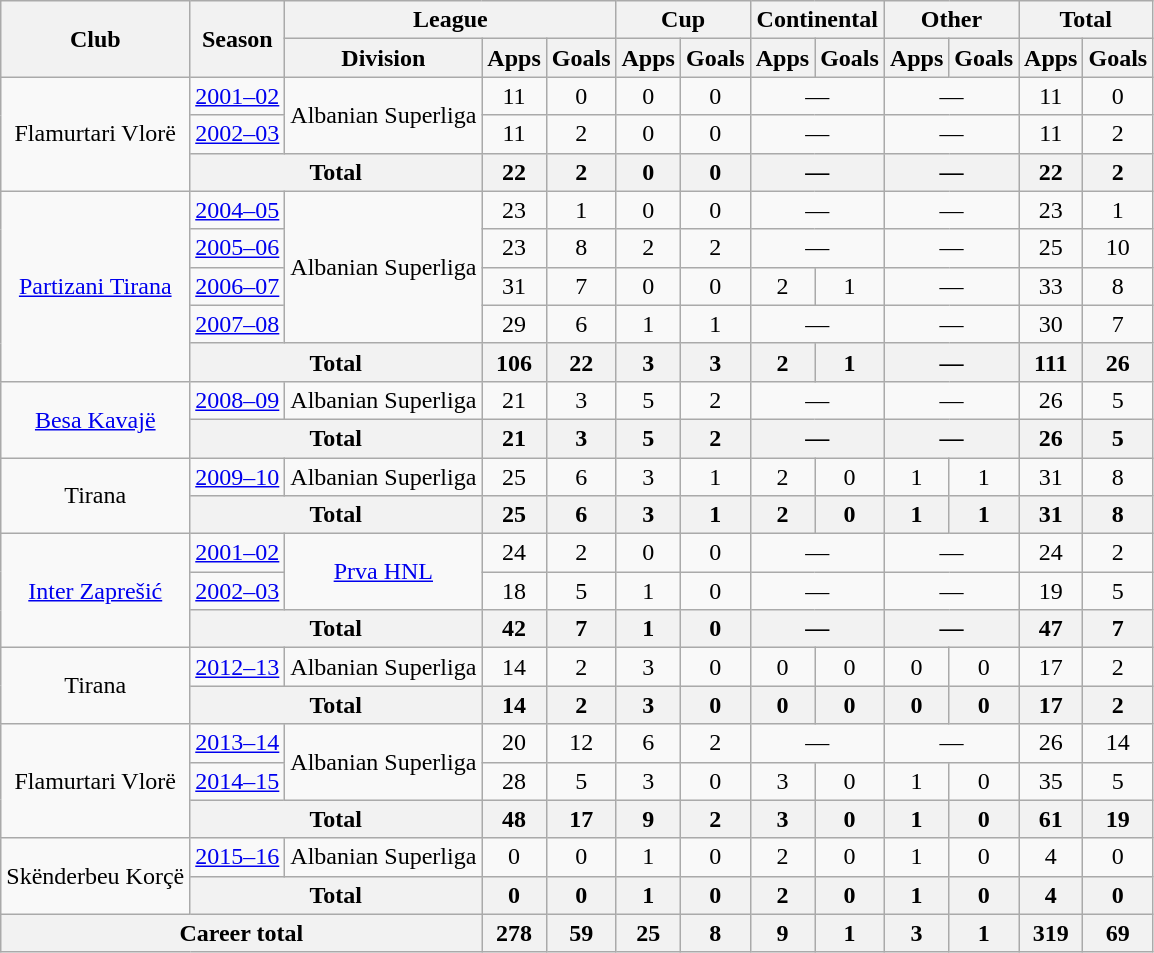<table class="wikitable" style="text-align:center">
<tr>
<th rowspan="2">Club</th>
<th rowspan="2">Season</th>
<th colspan="3">League</th>
<th colspan="2">Cup</th>
<th colspan="2">Continental</th>
<th colspan="2">Other</th>
<th colspan="2">Total</th>
</tr>
<tr>
<th>Division</th>
<th>Apps</th>
<th>Goals</th>
<th>Apps</th>
<th>Goals</th>
<th>Apps</th>
<th>Goals</th>
<th>Apps</th>
<th>Goals</th>
<th>Apps</th>
<th>Goals</th>
</tr>
<tr>
<td rowspan="3">Flamurtari Vlorë</td>
<td><a href='#'>2001–02</a></td>
<td rowspan="2">Albanian Superliga</td>
<td>11</td>
<td>0</td>
<td>0</td>
<td>0</td>
<td colspan="2">—</td>
<td colspan="2">—</td>
<td>11</td>
<td>0</td>
</tr>
<tr>
<td><a href='#'>2002–03</a></td>
<td>11</td>
<td>2</td>
<td>0</td>
<td>0</td>
<td colspan="2">—</td>
<td colspan="2">—</td>
<td>11</td>
<td>2</td>
</tr>
<tr>
<th colspan="2">Total</th>
<th>22</th>
<th>2</th>
<th>0</th>
<th>0</th>
<th colspan="2">—</th>
<th colspan="2">—</th>
<th>22</th>
<th>2</th>
</tr>
<tr>
<td rowspan="5"><a href='#'>Partizani Tirana</a></td>
<td><a href='#'>2004–05</a></td>
<td rowspan="4">Albanian Superliga</td>
<td>23</td>
<td>1</td>
<td>0</td>
<td>0</td>
<td colspan="2">—</td>
<td colspan="2">—</td>
<td>23</td>
<td>1</td>
</tr>
<tr>
<td><a href='#'>2005–06</a></td>
<td>23</td>
<td>8</td>
<td>2</td>
<td>2</td>
<td colspan="2">—</td>
<td colspan="2">—</td>
<td>25</td>
<td>10</td>
</tr>
<tr>
<td><a href='#'>2006–07</a></td>
<td>31</td>
<td>7</td>
<td>0</td>
<td>0</td>
<td>2</td>
<td>1</td>
<td colspan="2">—</td>
<td>33</td>
<td>8</td>
</tr>
<tr>
<td><a href='#'>2007–08</a></td>
<td>29</td>
<td>6</td>
<td>1</td>
<td>1</td>
<td colspan="2">—</td>
<td colspan="2">—</td>
<td>30</td>
<td>7</td>
</tr>
<tr>
<th colspan="2">Total</th>
<th>106</th>
<th>22</th>
<th>3</th>
<th>3</th>
<th>2</th>
<th>1</th>
<th colspan="2">—</th>
<th>111</th>
<th>26</th>
</tr>
<tr>
<td rowspan="2"><a href='#'>Besa Kavajë</a></td>
<td><a href='#'>2008–09</a></td>
<td rowspan="1">Albanian Superliga</td>
<td>21</td>
<td>3</td>
<td>5</td>
<td>2</td>
<td colspan="2">—</td>
<td colspan="2">—</td>
<td>26</td>
<td>5</td>
</tr>
<tr>
<th colspan="2">Total</th>
<th>21</th>
<th>3</th>
<th>5</th>
<th>2</th>
<th colspan="2">—</th>
<th colspan="2">—</th>
<th>26</th>
<th>5</th>
</tr>
<tr>
<td rowspan="2">Tirana</td>
<td><a href='#'>2009–10</a></td>
<td rowspan="1">Albanian Superliga</td>
<td>25</td>
<td>6</td>
<td>3</td>
<td>1</td>
<td>2</td>
<td>0</td>
<td>1</td>
<td>1</td>
<td>31</td>
<td>8</td>
</tr>
<tr>
<th colspan="2">Total</th>
<th>25</th>
<th>6</th>
<th>3</th>
<th>1</th>
<th>2</th>
<th>0</th>
<th>1</th>
<th>1</th>
<th>31</th>
<th>8</th>
</tr>
<tr>
<td rowspan="3"><a href='#'>Inter Zaprešić</a></td>
<td><a href='#'>2001–02</a></td>
<td rowspan="2"><a href='#'>Prva HNL</a></td>
<td>24</td>
<td>2</td>
<td>0</td>
<td>0</td>
<td colspan="2">—</td>
<td colspan="2">—</td>
<td>24</td>
<td>2</td>
</tr>
<tr>
<td><a href='#'>2002–03</a></td>
<td>18</td>
<td>5</td>
<td>1</td>
<td>0</td>
<td colspan="2">—</td>
<td colspan="2">—</td>
<td>19</td>
<td>5</td>
</tr>
<tr>
<th colspan="2">Total</th>
<th>42</th>
<th>7</th>
<th>1</th>
<th>0</th>
<th colspan="2">—</th>
<th colspan="2">—</th>
<th>47</th>
<th>7</th>
</tr>
<tr>
<td rowspan="2">Tirana</td>
<td><a href='#'>2012–13</a></td>
<td rowspan="1">Albanian Superliga</td>
<td>14</td>
<td>2</td>
<td>3</td>
<td>0</td>
<td>0</td>
<td>0</td>
<td>0</td>
<td>0</td>
<td>17</td>
<td>2</td>
</tr>
<tr>
<th colspan="2">Total</th>
<th>14</th>
<th>2</th>
<th>3</th>
<th>0</th>
<th>0</th>
<th>0</th>
<th>0</th>
<th>0</th>
<th>17</th>
<th>2</th>
</tr>
<tr>
<td rowspan="3">Flamurtari Vlorë</td>
<td><a href='#'>2013–14</a></td>
<td rowspan="2">Albanian Superliga</td>
<td>20</td>
<td>12</td>
<td>6</td>
<td>2</td>
<td colspan="2">—</td>
<td colspan="2">—</td>
<td>26</td>
<td>14</td>
</tr>
<tr>
<td><a href='#'>2014–15</a></td>
<td>28</td>
<td>5</td>
<td>3</td>
<td>0</td>
<td>3</td>
<td>0</td>
<td>1</td>
<td>0</td>
<td>35</td>
<td>5</td>
</tr>
<tr>
<th colspan="2">Total</th>
<th>48</th>
<th>17</th>
<th>9</th>
<th>2</th>
<th>3</th>
<th>0</th>
<th>1</th>
<th>0</th>
<th>61</th>
<th>19</th>
</tr>
<tr>
<td rowspan="2">Skënderbeu Korçë</td>
<td><a href='#'>2015–16</a></td>
<td rowspan="1">Albanian Superliga</td>
<td>0</td>
<td>0</td>
<td>1</td>
<td>0</td>
<td>2</td>
<td>0</td>
<td>1</td>
<td>0</td>
<td>4</td>
<td>0</td>
</tr>
<tr>
<th colspan="2">Total</th>
<th>0</th>
<th>0</th>
<th>1</th>
<th>0</th>
<th>2</th>
<th>0</th>
<th>1</th>
<th>0</th>
<th>4</th>
<th>0</th>
</tr>
<tr>
<th colspan="3">Career total</th>
<th>278</th>
<th>59</th>
<th>25</th>
<th>8</th>
<th>9</th>
<th>1</th>
<th>3</th>
<th>1</th>
<th>319</th>
<th>69</th>
</tr>
</table>
